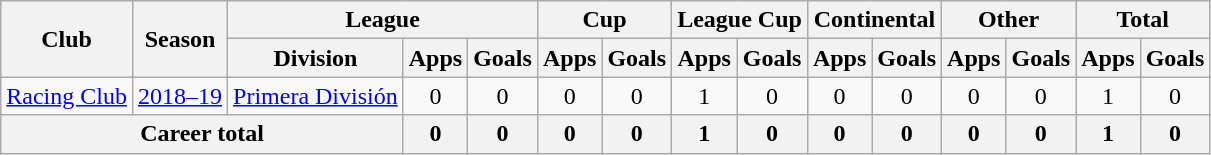<table class="wikitable" style="text-align:center">
<tr>
<th rowspan="2">Club</th>
<th rowspan="2">Season</th>
<th colspan="3">League</th>
<th colspan="2">Cup</th>
<th colspan="2">League Cup</th>
<th colspan="2">Continental</th>
<th colspan="2">Other</th>
<th colspan="2">Total</th>
</tr>
<tr>
<th>Division</th>
<th>Apps</th>
<th>Goals</th>
<th>Apps</th>
<th>Goals</th>
<th>Apps</th>
<th>Goals</th>
<th>Apps</th>
<th>Goals</th>
<th>Apps</th>
<th>Goals</th>
<th>Apps</th>
<th>Goals</th>
</tr>
<tr>
<td rowspan="1"><a href='#'>Racing Club</a></td>
<td><a href='#'>2018–19</a></td>
<td rowspan="1"><a href='#'>Primera División</a></td>
<td>0</td>
<td>0</td>
<td>0</td>
<td>0</td>
<td>1</td>
<td>0</td>
<td>0</td>
<td>0</td>
<td>0</td>
<td>0</td>
<td>1</td>
<td>0</td>
</tr>
<tr>
<th colspan="3">Career total</th>
<th>0</th>
<th>0</th>
<th>0</th>
<th>0</th>
<th>1</th>
<th>0</th>
<th>0</th>
<th>0</th>
<th>0</th>
<th>0</th>
<th>1</th>
<th>0</th>
</tr>
</table>
